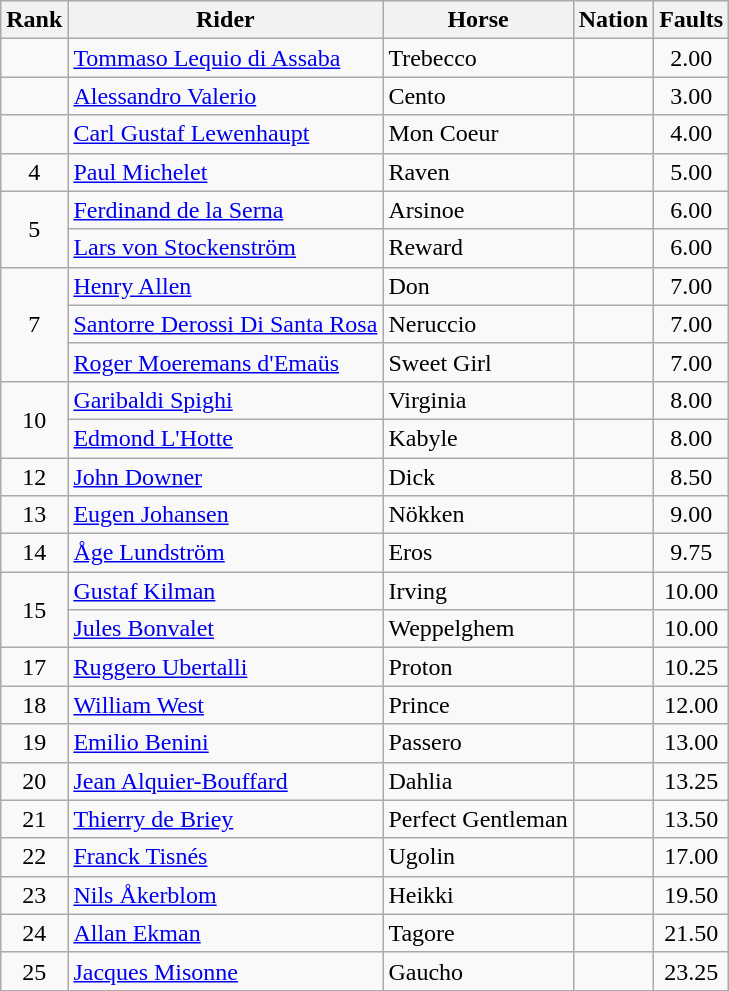<table class="wikitable sortable" style="text-align:center">
<tr>
<th>Rank</th>
<th>Rider</th>
<th>Horse</th>
<th>Nation</th>
<th>Faults</th>
</tr>
<tr>
<td></td>
<td align=left><a href='#'>Tommaso Lequio di Assaba</a></td>
<td align=left>Trebecco</td>
<td align=left></td>
<td>2.00</td>
</tr>
<tr>
<td></td>
<td align=left><a href='#'>Alessandro Valerio</a></td>
<td align=left>Cento</td>
<td align=left></td>
<td>3.00</td>
</tr>
<tr>
<td></td>
<td align=left><a href='#'>Carl Gustaf Lewenhaupt</a></td>
<td align=left>Mon Coeur</td>
<td align=left></td>
<td>4.00</td>
</tr>
<tr>
<td>4</td>
<td align=left><a href='#'>Paul Michelet</a></td>
<td align=left>Raven</td>
<td align=left></td>
<td>5.00</td>
</tr>
<tr>
<td rowspan=2>5</td>
<td align=left><a href='#'>Ferdinand de la Serna</a></td>
<td align=left>Arsinoe</td>
<td align=left></td>
<td>6.00</td>
</tr>
<tr>
<td align=left><a href='#'>Lars von Stockenström</a></td>
<td align=left>Reward</td>
<td align=left></td>
<td>6.00</td>
</tr>
<tr>
<td rowspan=3>7</td>
<td align=left><a href='#'>Henry Allen</a></td>
<td align=left>Don</td>
<td align=left></td>
<td>7.00</td>
</tr>
<tr>
<td align=left><a href='#'>Santorre Derossi Di Santa Rosa</a></td>
<td align=left>Neruccio</td>
<td align=left></td>
<td>7.00</td>
</tr>
<tr>
<td align=left><a href='#'>Roger Moeremans d'Emaüs</a></td>
<td align=left>Sweet Girl</td>
<td align=left></td>
<td>7.00</td>
</tr>
<tr>
<td rowspan=2>10</td>
<td align=left><a href='#'>Garibaldi Spighi</a></td>
<td align=left>Virginia</td>
<td align=left></td>
<td>8.00</td>
</tr>
<tr>
<td align=left><a href='#'>Edmond L'Hotte</a></td>
<td align=left>Kabyle</td>
<td align=left></td>
<td>8.00</td>
</tr>
<tr>
<td>12</td>
<td align=left><a href='#'>John Downer</a></td>
<td align=left>Dick</td>
<td align=left></td>
<td>8.50</td>
</tr>
<tr>
<td>13</td>
<td align=left><a href='#'>Eugen Johansen</a></td>
<td align=left>Nökken</td>
<td align=left></td>
<td>9.00</td>
</tr>
<tr>
<td>14</td>
<td align=left><a href='#'>Åge Lundström</a></td>
<td align=left>Eros</td>
<td align=left></td>
<td>9.75</td>
</tr>
<tr>
<td rowspan=2>15</td>
<td align=left><a href='#'>Gustaf Kilman</a></td>
<td align=left>Irving</td>
<td align=left></td>
<td>10.00</td>
</tr>
<tr>
<td align=left><a href='#'>Jules Bonvalet</a></td>
<td align=left>Weppelghem</td>
<td align=left></td>
<td>10.00</td>
</tr>
<tr>
<td>17</td>
<td align=left><a href='#'>Ruggero Ubertalli</a></td>
<td align=left>Proton</td>
<td align=left></td>
<td>10.25</td>
</tr>
<tr>
<td>18</td>
<td align=left><a href='#'>William West</a></td>
<td align=left>Prince</td>
<td align=left></td>
<td>12.00</td>
</tr>
<tr>
<td>19</td>
<td align=left><a href='#'>Emilio Benini</a></td>
<td align=left>Passero</td>
<td align=left></td>
<td>13.00</td>
</tr>
<tr>
<td>20</td>
<td align=left><a href='#'>Jean Alquier-Bouffard</a></td>
<td align=left>Dahlia</td>
<td align=left></td>
<td>13.25</td>
</tr>
<tr>
<td>21</td>
<td align=left><a href='#'>Thierry de Briey</a></td>
<td align=left>Perfect Gentleman</td>
<td align=left></td>
<td>13.50</td>
</tr>
<tr>
<td>22</td>
<td align=left><a href='#'>Franck Tisnés</a></td>
<td align=left>Ugolin</td>
<td align=left></td>
<td>17.00</td>
</tr>
<tr>
<td>23</td>
<td align=left><a href='#'>Nils Åkerblom</a></td>
<td align=left>Heikki</td>
<td align=left></td>
<td>19.50</td>
</tr>
<tr>
<td>24</td>
<td align=left><a href='#'>Allan Ekman</a></td>
<td align=left>Tagore</td>
<td align=left></td>
<td>21.50</td>
</tr>
<tr>
<td>25</td>
<td align=left><a href='#'>Jacques Misonne</a></td>
<td align=left>Gaucho</td>
<td align=left></td>
<td>23.25</td>
</tr>
</table>
